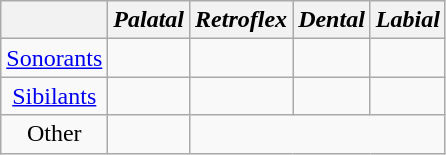<table class="wikitable" style="text-align:center;">
<tr>
<th></th>
<th><em>Palatal</em></th>
<th><em>Retroflex</em></th>
<th><em>Dental</em></th>
<th><em>Labial</em></th>
</tr>
<tr>
<td><a href='#'>Sonorants</a></td>
<td></td>
<td></td>
<td></td>
<td></td>
</tr>
<tr>
<td><a href='#'>Sibilants</a></td>
<td></td>
<td></td>
<td></td>
<td></td>
</tr>
<tr>
<td>Other</td>
<td></td>
<td colspan="3"></td>
</tr>
</table>
